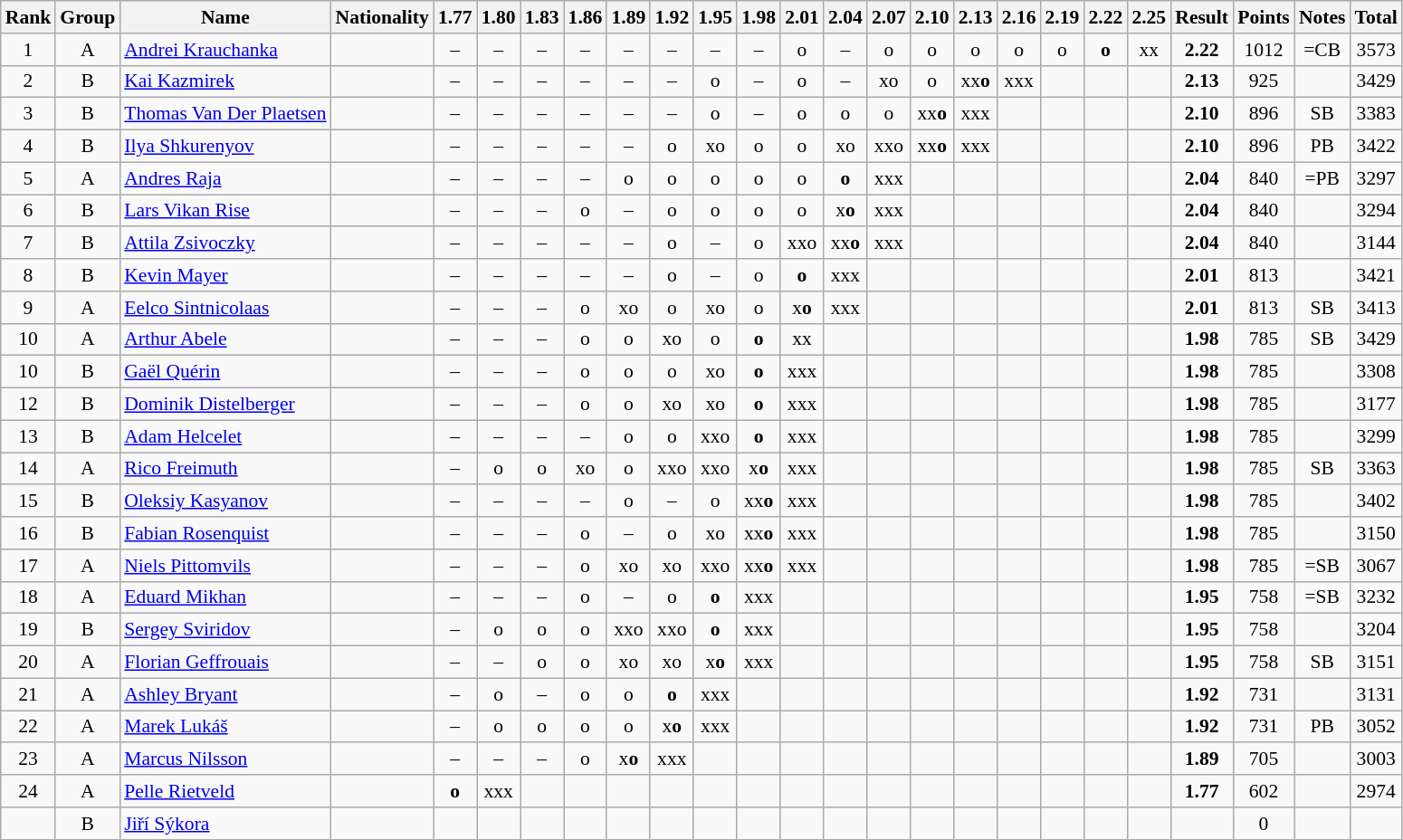<table class="wikitable sortable" style="text-align:center;font-size:90%">
<tr>
<th>Rank</th>
<th>Group</th>
<th>Name</th>
<th>Nationality</th>
<th>1.77</th>
<th>1.80</th>
<th>1.83</th>
<th>1.86</th>
<th>1.89</th>
<th>1.92</th>
<th>1.95</th>
<th>1.98</th>
<th>2.01</th>
<th>2.04</th>
<th>2.07</th>
<th>2.10</th>
<th>2.13</th>
<th>2.16</th>
<th>2.19</th>
<th>2.22</th>
<th>2.25</th>
<th>Result</th>
<th>Points</th>
<th>Notes</th>
<th>Total</th>
</tr>
<tr>
<td>1</td>
<td>A</td>
<td align="left"><a href='#'>Andrei Krauchanka</a></td>
<td align=left></td>
<td>–</td>
<td>–</td>
<td>–</td>
<td>–</td>
<td>–</td>
<td>–</td>
<td>–</td>
<td>–</td>
<td>o</td>
<td>–</td>
<td>o</td>
<td>o</td>
<td>o</td>
<td>o</td>
<td>o</td>
<td><strong>o</strong></td>
<td>xx</td>
<td><strong>2.22</strong></td>
<td>1012</td>
<td>=CB</td>
<td>3573</td>
</tr>
<tr>
<td>2</td>
<td>B</td>
<td align="left"><a href='#'>Kai Kazmirek</a></td>
<td align=left></td>
<td>–</td>
<td>–</td>
<td>–</td>
<td>–</td>
<td>–</td>
<td>–</td>
<td>o</td>
<td>–</td>
<td>o</td>
<td>–</td>
<td>xo</td>
<td>o</td>
<td>xx<strong>o</strong></td>
<td>xxx</td>
<td></td>
<td></td>
<td></td>
<td><strong>2.13</strong></td>
<td>925</td>
<td></td>
<td>3429</td>
</tr>
<tr>
<td>3</td>
<td>B</td>
<td align="left"><a href='#'>Thomas Van Der Plaetsen</a></td>
<td align=left></td>
<td>–</td>
<td>–</td>
<td>–</td>
<td>–</td>
<td>–</td>
<td>–</td>
<td>o</td>
<td>–</td>
<td>o</td>
<td>o</td>
<td>o</td>
<td>xx<strong>o</strong></td>
<td>xxx</td>
<td></td>
<td></td>
<td></td>
<td></td>
<td><strong>2.10</strong></td>
<td>896</td>
<td>SB</td>
<td>3383</td>
</tr>
<tr>
<td>4</td>
<td>B</td>
<td align="left"><a href='#'>Ilya Shkurenyov</a></td>
<td align=left></td>
<td>–</td>
<td>–</td>
<td>–</td>
<td>–</td>
<td>–</td>
<td>o</td>
<td>xo</td>
<td>o</td>
<td>o</td>
<td>xo</td>
<td>xxo</td>
<td>xx<strong>o</strong></td>
<td>xxx</td>
<td></td>
<td></td>
<td></td>
<td></td>
<td><strong>2.10</strong></td>
<td>896</td>
<td>PB</td>
<td>3422</td>
</tr>
<tr>
<td>5</td>
<td>A</td>
<td align="left"><a href='#'>Andres Raja</a></td>
<td align=left></td>
<td>–</td>
<td>–</td>
<td>–</td>
<td>–</td>
<td>o</td>
<td>o</td>
<td>o</td>
<td>o</td>
<td>o</td>
<td><strong>o</strong></td>
<td>xxx</td>
<td></td>
<td></td>
<td></td>
<td></td>
<td></td>
<td></td>
<td><strong>2.04</strong></td>
<td>840</td>
<td>=PB</td>
<td>3297</td>
</tr>
<tr>
<td>6</td>
<td>B</td>
<td align="left"><a href='#'>Lars Vikan Rise</a></td>
<td align=left></td>
<td>–</td>
<td>–</td>
<td>–</td>
<td>o</td>
<td>–</td>
<td>o</td>
<td>o</td>
<td>o</td>
<td>o</td>
<td>x<strong>o</strong></td>
<td>xxx</td>
<td></td>
<td></td>
<td></td>
<td></td>
<td></td>
<td></td>
<td><strong>2.04</strong></td>
<td>840</td>
<td></td>
<td>3294</td>
</tr>
<tr>
<td>7</td>
<td>B</td>
<td align="left"><a href='#'>Attila Zsivoczky</a></td>
<td align=left></td>
<td>–</td>
<td>–</td>
<td>–</td>
<td>–</td>
<td>–</td>
<td>o</td>
<td>–</td>
<td>o</td>
<td>xxo</td>
<td>xx<strong>o</strong></td>
<td>xxx</td>
<td></td>
<td></td>
<td></td>
<td></td>
<td></td>
<td></td>
<td><strong>2.04</strong></td>
<td>840</td>
<td></td>
<td>3144</td>
</tr>
<tr>
<td>8</td>
<td>B</td>
<td align="left"><a href='#'>Kevin Mayer</a></td>
<td align=left></td>
<td>–</td>
<td>–</td>
<td>–</td>
<td>–</td>
<td>–</td>
<td>o</td>
<td>–</td>
<td>o</td>
<td><strong>o</strong></td>
<td>xxx</td>
<td></td>
<td></td>
<td></td>
<td></td>
<td></td>
<td></td>
<td></td>
<td><strong>2.01</strong></td>
<td>813</td>
<td></td>
<td>3421</td>
</tr>
<tr>
<td>9</td>
<td>A</td>
<td align="left"><a href='#'>Eelco Sintnicolaas</a></td>
<td align=left></td>
<td>–</td>
<td>–</td>
<td>–</td>
<td>o</td>
<td>xo</td>
<td>o</td>
<td>xo</td>
<td>o</td>
<td>x<strong>o</strong></td>
<td>xxx</td>
<td></td>
<td></td>
<td></td>
<td></td>
<td></td>
<td></td>
<td></td>
<td><strong>2.01</strong></td>
<td>813</td>
<td>SB</td>
<td>3413</td>
</tr>
<tr>
<td>10</td>
<td>A</td>
<td align="left"><a href='#'>Arthur Abele</a></td>
<td align=left></td>
<td>–</td>
<td>–</td>
<td>–</td>
<td>o</td>
<td>o</td>
<td>xo</td>
<td>o</td>
<td><strong>o</strong></td>
<td>xx</td>
<td></td>
<td></td>
<td></td>
<td></td>
<td></td>
<td></td>
<td></td>
<td></td>
<td><strong>1.98</strong></td>
<td>785</td>
<td>SB</td>
<td>3429</td>
</tr>
<tr>
<td>10</td>
<td>B</td>
<td align="left"><a href='#'>Gaël Quérin</a></td>
<td align=left></td>
<td>–</td>
<td>–</td>
<td>–</td>
<td>o</td>
<td>o</td>
<td>o</td>
<td>xo</td>
<td><strong>o</strong></td>
<td>xxx</td>
<td></td>
<td></td>
<td></td>
<td></td>
<td></td>
<td></td>
<td></td>
<td></td>
<td><strong>1.98</strong></td>
<td>785</td>
<td></td>
<td>3308</td>
</tr>
<tr>
<td>12</td>
<td>B</td>
<td align="left"><a href='#'>Dominik Distelberger</a></td>
<td align=left></td>
<td>–</td>
<td>–</td>
<td>–</td>
<td>o</td>
<td>o</td>
<td>xo</td>
<td>xo</td>
<td><strong>o</strong></td>
<td>xxx</td>
<td></td>
<td></td>
<td></td>
<td></td>
<td></td>
<td></td>
<td></td>
<td></td>
<td><strong>1.98</strong></td>
<td>785</td>
<td></td>
<td>3177</td>
</tr>
<tr>
<td>13</td>
<td>B</td>
<td align="left"><a href='#'>Adam Helcelet</a></td>
<td align=left></td>
<td>–</td>
<td>–</td>
<td>–</td>
<td>–</td>
<td>o</td>
<td>o</td>
<td>xxo</td>
<td><strong>o</strong></td>
<td>xxx</td>
<td></td>
<td></td>
<td></td>
<td></td>
<td></td>
<td></td>
<td></td>
<td></td>
<td><strong>1.98</strong></td>
<td>785</td>
<td></td>
<td>3299</td>
</tr>
<tr>
<td>14</td>
<td>A</td>
<td align="left"><a href='#'>Rico Freimuth</a></td>
<td align=left></td>
<td>–</td>
<td>o</td>
<td>o</td>
<td>xo</td>
<td>o</td>
<td>xxo</td>
<td>xxo</td>
<td>x<strong>o</strong></td>
<td>xxx</td>
<td></td>
<td></td>
<td></td>
<td></td>
<td></td>
<td></td>
<td></td>
<td></td>
<td><strong>1.98</strong></td>
<td>785</td>
<td>SB</td>
<td>3363</td>
</tr>
<tr>
<td>15</td>
<td>B</td>
<td align="left"><a href='#'>Oleksiy Kasyanov</a></td>
<td align=left></td>
<td>–</td>
<td>–</td>
<td>–</td>
<td>–</td>
<td>o</td>
<td>–</td>
<td>o</td>
<td>xx<strong>o</strong></td>
<td>xxx</td>
<td></td>
<td></td>
<td></td>
<td></td>
<td></td>
<td></td>
<td></td>
<td></td>
<td><strong>1.98</strong></td>
<td>785</td>
<td></td>
<td>3402</td>
</tr>
<tr>
<td>16</td>
<td>B</td>
<td align="left"><a href='#'>Fabian Rosenquist</a></td>
<td align=left></td>
<td>–</td>
<td>–</td>
<td>–</td>
<td>o</td>
<td>–</td>
<td>o</td>
<td>xo</td>
<td>xx<strong>o</strong></td>
<td>xxx</td>
<td></td>
<td></td>
<td></td>
<td></td>
<td></td>
<td></td>
<td></td>
<td></td>
<td><strong>1.98</strong></td>
<td>785</td>
<td></td>
<td>3150</td>
</tr>
<tr>
<td>17</td>
<td>A</td>
<td align="left"><a href='#'>Niels Pittomvils</a></td>
<td align=left></td>
<td>–</td>
<td>–</td>
<td>–</td>
<td>o</td>
<td>xo</td>
<td>xo</td>
<td>xxo</td>
<td>xx<strong>o</strong></td>
<td>xxx</td>
<td></td>
<td></td>
<td></td>
<td></td>
<td></td>
<td></td>
<td></td>
<td></td>
<td><strong>1.98</strong></td>
<td>785</td>
<td>=SB</td>
<td>3067</td>
</tr>
<tr>
<td>18</td>
<td>A</td>
<td align="left"><a href='#'>Eduard Mikhan</a></td>
<td align=left></td>
<td>–</td>
<td>–</td>
<td>–</td>
<td>o</td>
<td>–</td>
<td>o</td>
<td><strong>o</strong></td>
<td>xxx</td>
<td></td>
<td></td>
<td></td>
<td></td>
<td></td>
<td></td>
<td></td>
<td></td>
<td></td>
<td><strong>1.95</strong></td>
<td>758</td>
<td>=SB</td>
<td>3232</td>
</tr>
<tr>
<td>19</td>
<td>B</td>
<td align="left"><a href='#'>Sergey Sviridov</a></td>
<td align=left></td>
<td>–</td>
<td>o</td>
<td>o</td>
<td>o</td>
<td>xxo</td>
<td>xxo</td>
<td><strong>o</strong></td>
<td>xxx</td>
<td></td>
<td></td>
<td></td>
<td></td>
<td></td>
<td></td>
<td></td>
<td></td>
<td></td>
<td><strong>1.95</strong></td>
<td>758</td>
<td></td>
<td>3204</td>
</tr>
<tr>
<td>20</td>
<td>A</td>
<td align="left"><a href='#'>Florian Geffrouais</a></td>
<td align=left></td>
<td>–</td>
<td>–</td>
<td>o</td>
<td>o</td>
<td>xo</td>
<td>xo</td>
<td>x<strong>o</strong></td>
<td>xxx</td>
<td></td>
<td></td>
<td></td>
<td></td>
<td></td>
<td></td>
<td></td>
<td></td>
<td></td>
<td><strong>1.95</strong></td>
<td>758</td>
<td>SB</td>
<td>3151</td>
</tr>
<tr>
<td>21</td>
<td>A</td>
<td align="left"><a href='#'>Ashley Bryant</a></td>
<td align=left></td>
<td>–</td>
<td>o</td>
<td>–</td>
<td>o</td>
<td>o</td>
<td><strong>o</strong></td>
<td>xxx</td>
<td></td>
<td></td>
<td></td>
<td></td>
<td></td>
<td></td>
<td></td>
<td></td>
<td></td>
<td></td>
<td><strong>1.92</strong></td>
<td>731</td>
<td></td>
<td>3131</td>
</tr>
<tr>
<td>22</td>
<td>A</td>
<td align="left"><a href='#'>Marek Lukáš</a></td>
<td align=left></td>
<td>–</td>
<td>o</td>
<td>o</td>
<td>o</td>
<td>o</td>
<td>x<strong>o</strong></td>
<td>xxx</td>
<td></td>
<td></td>
<td></td>
<td></td>
<td></td>
<td></td>
<td></td>
<td></td>
<td></td>
<td></td>
<td><strong>1.92</strong></td>
<td>731</td>
<td>PB</td>
<td>3052</td>
</tr>
<tr>
<td>23</td>
<td>A</td>
<td align="left"><a href='#'>Marcus Nilsson</a></td>
<td align=left></td>
<td>–</td>
<td>–</td>
<td>–</td>
<td>o</td>
<td>x<strong>o</strong></td>
<td>xxx</td>
<td></td>
<td></td>
<td></td>
<td></td>
<td></td>
<td></td>
<td></td>
<td></td>
<td></td>
<td></td>
<td></td>
<td><strong>1.89</strong></td>
<td>705</td>
<td></td>
<td>3003</td>
</tr>
<tr>
<td>24</td>
<td>A</td>
<td align="left"><a href='#'>Pelle Rietveld</a></td>
<td align=left></td>
<td><strong>o</strong></td>
<td>xxx</td>
<td></td>
<td></td>
<td></td>
<td></td>
<td></td>
<td></td>
<td></td>
<td></td>
<td></td>
<td></td>
<td></td>
<td></td>
<td></td>
<td></td>
<td></td>
<td><strong>1.77</strong></td>
<td>602</td>
<td></td>
<td>2974</td>
</tr>
<tr>
<td></td>
<td>B</td>
<td align="left"><a href='#'>Jiří Sýkora</a></td>
<td align=left></td>
<td></td>
<td></td>
<td></td>
<td></td>
<td></td>
<td></td>
<td></td>
<td></td>
<td></td>
<td></td>
<td></td>
<td></td>
<td></td>
<td></td>
<td></td>
<td></td>
<td></td>
<td><strong></strong></td>
<td>0</td>
<td></td>
<td></td>
</tr>
</table>
